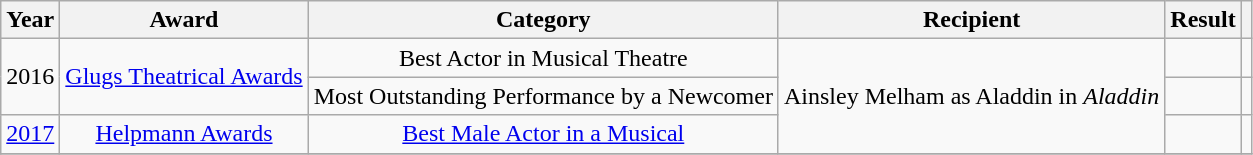<table class="wikitable plainrowheaders" style=text-align:center>
<tr>
<th scope="col">Year</th>
<th scope="col">Award</th>
<th scope="col">Category</th>
<th scope="col">Recipient</th>
<th scope="col">Result</th>
<th scope="col"></th>
</tr>
<tr>
<td rowspan=2>2016</td>
<td rowspan=2><a href='#'>Glugs Theatrical Awards</a></td>
<td>Best Actor in Musical Theatre</td>
<td rowspan=3>Ainsley Melham as Aladdin in <em>Aladdin</em></td>
<td></td>
<td></td>
</tr>
<tr>
<td>Most Outstanding Performance by a Newcomer</td>
<td></td>
<td></td>
</tr>
<tr>
<td><a href='#'>2017</a></td>
<td><a href='#'>Helpmann Awards</a></td>
<td><a href='#'>Best Male Actor in a Musical</a></td>
<td></td>
<td></td>
</tr>
<tr>
</tr>
</table>
